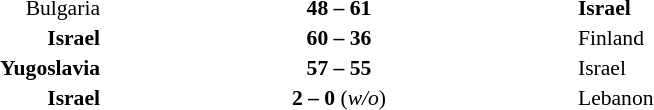<table width=75% cellspacing=1>
<tr>
<th width=25%></th>
<th width=25%></th>
<th width=25%></th>
</tr>
<tr style=font-size:90%>
<td align=right>Bulgaria</td>
<td align=center><strong>48 – 61</strong></td>
<td><strong>Israel</strong></td>
</tr>
<tr style=font-size:90%>
<td align=right><strong>Israel</strong></td>
<td align=center><strong>60 – 36</strong></td>
<td>Finland</td>
</tr>
<tr style=font-size:90%>
<td align=right><strong>Yugoslavia</strong></td>
<td align=center><strong>57 – 55</strong></td>
<td>Israel</td>
</tr>
<tr style=font-size:90%>
<td align=right><strong>Israel</strong></td>
<td align=center><strong>2 – 0</strong> (<em>w/o</em>)</td>
<td>Lebanon</td>
</tr>
</table>
